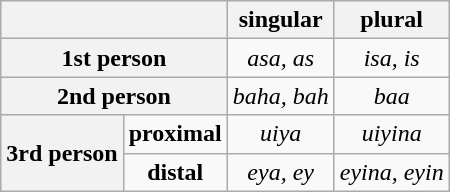<table class="wikitable" style="text-align: center">
<tr>
<th colspan="2"></th>
<th>singular</th>
<th>plural</th>
</tr>
<tr>
<th colspan="2">1st person</th>
<td><em>asa, as</em></td>
<td><em>isa, is</em></td>
</tr>
<tr>
<th colspan="2">2nd person</th>
<td><em>baha, bah</em></td>
<td><em>baa</em></td>
</tr>
<tr>
<th rowspan="2">3rd person</th>
<td><strong>proximal</strong></td>
<td><em>uiya</em></td>
<td><em>uiyina</em></td>
</tr>
<tr>
<td><strong>distal</strong></td>
<td><em>eya, ey</em></td>
<td><em>eyina, eyin</em></td>
</tr>
</table>
